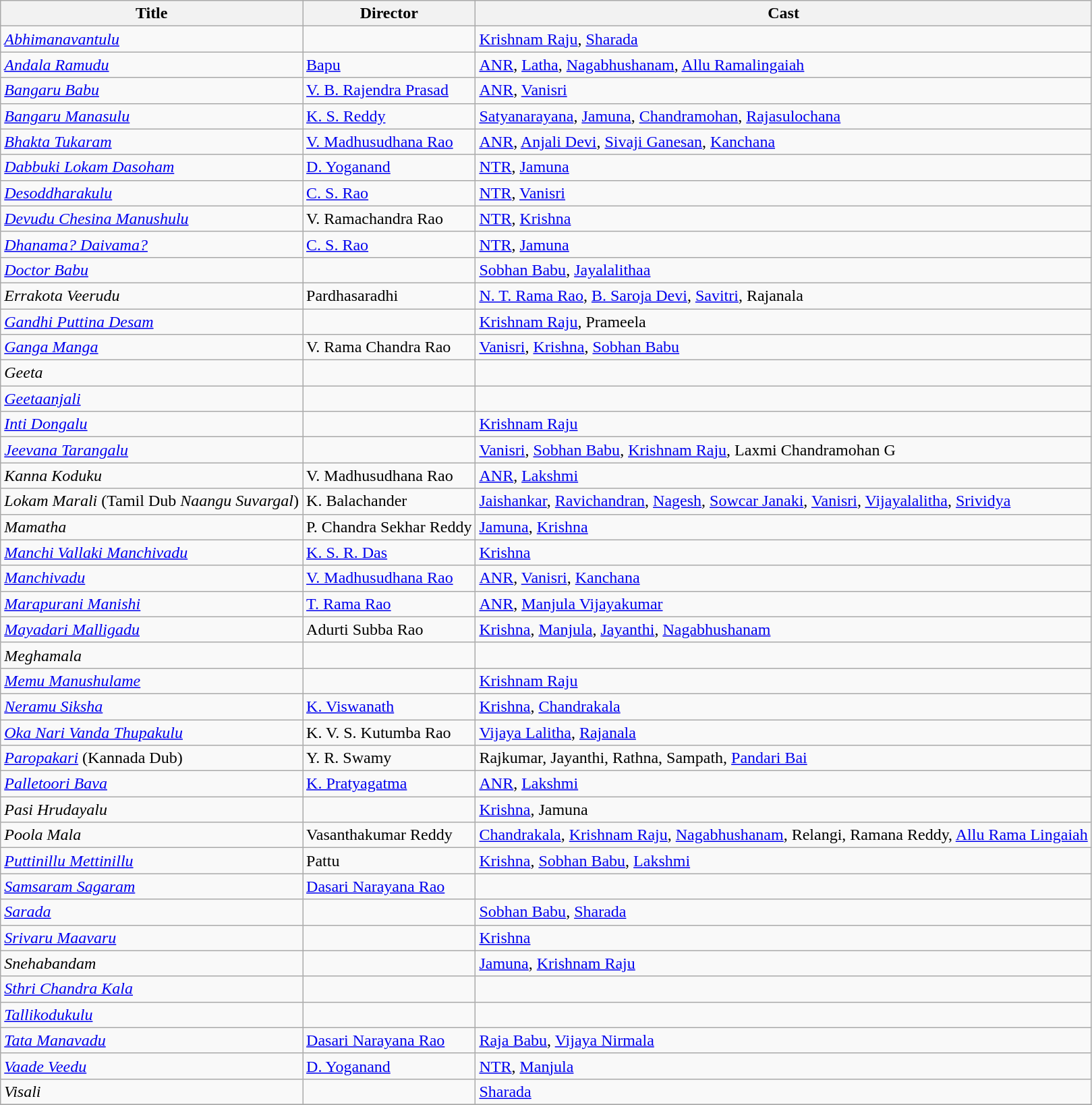<table class="wikitable">
<tr>
<th>Title</th>
<th>Director</th>
<th>Cast</th>
</tr>
<tr>
<td><em><a href='#'>Abhimanavantulu</a></em></td>
<td></td>
<td><a href='#'>Krishnam Raju</a>, <a href='#'>Sharada</a></td>
</tr>
<tr>
<td><em><a href='#'>Andala Ramudu</a></em></td>
<td><a href='#'>Bapu</a></td>
<td><a href='#'>ANR</a>, <a href='#'>Latha</a>, <a href='#'>Nagabhushanam</a>, <a href='#'>Allu Ramalingaiah</a></td>
</tr>
<tr>
<td><em><a href='#'>Bangaru Babu</a></em></td>
<td><a href='#'>V. B. Rajendra Prasad</a></td>
<td><a href='#'>ANR</a>, <a href='#'>Vanisri</a></td>
</tr>
<tr>
<td><em><a href='#'>Bangaru Manasulu</a></em></td>
<td><a href='#'>K. S. Reddy</a></td>
<td><a href='#'>Satyanarayana</a>, <a href='#'>Jamuna</a>, <a href='#'>Chandramohan</a>, <a href='#'>Rajasulochana</a></td>
</tr>
<tr>
<td><em><a href='#'>Bhakta Tukaram</a></em></td>
<td><a href='#'>V. Madhusudhana Rao</a></td>
<td><a href='#'>ANR</a>, <a href='#'>Anjali Devi</a>, <a href='#'>Sivaji Ganesan</a>, <a href='#'>Kanchana</a></td>
</tr>
<tr>
<td><em><a href='#'>Dabbuki Lokam Dasoham</a></em></td>
<td><a href='#'>D. Yoganand</a></td>
<td><a href='#'>NTR</a>, <a href='#'>Jamuna</a></td>
</tr>
<tr>
<td><em><a href='#'>Desoddharakulu</a></em></td>
<td><a href='#'>C. S. Rao</a></td>
<td><a href='#'>NTR</a>, <a href='#'>Vanisri</a></td>
</tr>
<tr>
<td><em><a href='#'>Devudu Chesina Manushulu</a></em></td>
<td>V. Ramachandra Rao</td>
<td><a href='#'>NTR</a>, <a href='#'>Krishna</a></td>
</tr>
<tr>
<td><em><a href='#'>Dhanama? Daivama?</a></em></td>
<td><a href='#'>C. S. Rao</a></td>
<td><a href='#'>NTR</a>, <a href='#'>Jamuna</a></td>
</tr>
<tr>
<td><em><a href='#'>Doctor Babu</a></em></td>
<td></td>
<td><a href='#'>Sobhan Babu</a>, <a href='#'>Jayalalithaa</a></td>
</tr>
<tr>
<td><em>Errakota Veerudu</em></td>
<td>Pardhasaradhi</td>
<td><a href='#'>N. T. Rama Rao</a>, <a href='#'>B. Saroja Devi</a>, <a href='#'>Savitri</a>, Rajanala</td>
</tr>
<tr>
<td><em><a href='#'>Gandhi Puttina Desam</a></em></td>
<td></td>
<td><a href='#'>Krishnam Raju</a>, Prameela</td>
</tr>
<tr>
<td><em><a href='#'>Ganga Manga</a></em></td>
<td>V. Rama Chandra Rao</td>
<td><a href='#'>Vanisri</a>, <a href='#'>Krishna</a>, <a href='#'>Sobhan Babu</a></td>
</tr>
<tr>
<td><em>Geeta</em></td>
<td></td>
<td></td>
</tr>
<tr>
<td><em><a href='#'>Geetaanjali</a></em></td>
<td></td>
<td></td>
</tr>
<tr>
<td><em><a href='#'>Inti Dongalu</a></em></td>
<td></td>
<td><a href='#'>Krishnam Raju</a></td>
</tr>
<tr>
<td><em><a href='#'>Jeevana Tarangalu</a></em></td>
<td></td>
<td><a href='#'>Vanisri</a>, <a href='#'>Sobhan Babu</a>, <a href='#'>Krishnam Raju</a>, Laxmi Chandramohan G</td>
</tr>
<tr>
<td><em>Kanna Koduku</em></td>
<td>V. Madhusudhana Rao</td>
<td><a href='#'>ANR</a>, <a href='#'>Lakshmi</a></td>
</tr>
<tr>
<td><em>Lokam Marali</em> (Tamil Dub <em>Naangu Suvargal</em>)</td>
<td>K. Balachander</td>
<td><a href='#'>Jaishankar</a>, <a href='#'>Ravichandran</a>, <a href='#'>Nagesh</a>, <a href='#'>Sowcar Janaki</a>, <a href='#'>Vanisri</a>, <a href='#'>Vijayalalitha</a>, <a href='#'>Srividya</a></td>
</tr>
<tr>
<td><em>Mamatha</em></td>
<td>P. Chandra Sekhar Reddy</td>
<td><a href='#'>Jamuna</a>, <a href='#'>Krishna</a></td>
</tr>
<tr>
<td><em><a href='#'>Manchi Vallaki Manchivadu</a></em></td>
<td><a href='#'>K. S. R. Das</a></td>
<td><a href='#'>Krishna</a></td>
</tr>
<tr>
<td><em><a href='#'>Manchivadu</a></em></td>
<td><a href='#'>V. Madhusudhana Rao</a></td>
<td><a href='#'>ANR</a>, <a href='#'>Vanisri</a>, <a href='#'>Kanchana</a></td>
</tr>
<tr>
<td><em><a href='#'>Marapurani Manishi</a></em></td>
<td><a href='#'>T. Rama Rao</a></td>
<td><a href='#'>ANR</a>, <a href='#'>Manjula Vijayakumar</a></td>
</tr>
<tr>
<td><em><a href='#'>Mayadari Malligadu</a></em></td>
<td>Adurti Subba Rao</td>
<td><a href='#'>Krishna</a>, <a href='#'>Manjula</a>, <a href='#'>Jayanthi</a>, <a href='#'>Nagabhushanam</a></td>
</tr>
<tr>
<td><em>Meghamala</em></td>
<td></td>
<td></td>
</tr>
<tr>
<td><em><a href='#'>Memu Manushulame</a></em></td>
<td></td>
<td><a href='#'>Krishnam Raju</a></td>
</tr>
<tr>
<td><em><a href='#'>Neramu Siksha</a></em></td>
<td><a href='#'>K. Viswanath</a></td>
<td><a href='#'>Krishna</a>, <a href='#'>Chandrakala</a></td>
</tr>
<tr>
<td><em><a href='#'>Oka Nari Vanda Thupakulu</a></em></td>
<td>K. V. S. Kutumba Rao</td>
<td><a href='#'>Vijaya Lalitha</a>, <a href='#'>Rajanala</a></td>
</tr>
<tr>
<td><em><a href='#'>Paropakari</a></em> (Kannada Dub)</td>
<td>Y. R. Swamy</td>
<td>Rajkumar, Jayanthi, Rathna, Sampath, <a href='#'>Pandari Bai</a></td>
</tr>
<tr>
<td><em><a href='#'>Palletoori Bava</a></em></td>
<td><a href='#'>K. Pratyagatma</a></td>
<td><a href='#'>ANR</a>, <a href='#'>Lakshmi</a></td>
</tr>
<tr>
<td><em>Pasi Hrudayalu</em></td>
<td></td>
<td><a href='#'>Krishna</a>, Jamuna</td>
</tr>
<tr>
<td><em>Poola Mala</em></td>
<td>Vasanthakumar Reddy</td>
<td><a href='#'>Chandrakala</a>, <a href='#'>Krishnam Raju</a>, <a href='#'>Nagabhushanam</a>, Relangi, Ramana Reddy, <a href='#'>Allu Rama Lingaiah</a></td>
</tr>
<tr>
<td><em><a href='#'>Puttinillu Mettinillu</a></em></td>
<td>Pattu</td>
<td><a href='#'>Krishna</a>, <a href='#'>Sobhan Babu</a>, <a href='#'>Lakshmi</a></td>
</tr>
<tr>
<td><em><a href='#'>Samsaram Sagaram</a></em></td>
<td><a href='#'>Dasari Narayana Rao</a></td>
<td></td>
</tr>
<tr>
<td><em><a href='#'>Sarada</a></em></td>
<td></td>
<td><a href='#'>Sobhan Babu</a>, <a href='#'>Sharada</a></td>
</tr>
<tr>
<td><em><a href='#'>Srivaru Maavaru</a></em></td>
<td></td>
<td><a href='#'>Krishna</a></td>
</tr>
<tr>
<td><em>Snehabandam</em></td>
<td></td>
<td><a href='#'>Jamuna</a>, <a href='#'>Krishnam Raju</a></td>
</tr>
<tr>
<td><em><a href='#'>Sthri Chandra Kala</a></em></td>
<td></td>
<td></td>
</tr>
<tr>
<td><em><a href='#'>Tallikodukulu</a></em></td>
<td></td>
<td></td>
</tr>
<tr>
<td><em><a href='#'>Tata Manavadu</a></em></td>
<td><a href='#'>Dasari Narayana Rao</a></td>
<td><a href='#'>Raja Babu</a>, <a href='#'>Vijaya Nirmala</a></td>
</tr>
<tr>
<td><em><a href='#'>Vaade Veedu</a></em></td>
<td><a href='#'>D. Yoganand</a></td>
<td><a href='#'>NTR</a>, <a href='#'>Manjula</a></td>
</tr>
<tr>
<td><em>Visali</em></td>
<td></td>
<td><a href='#'>Sharada</a></td>
</tr>
<tr>
</tr>
</table>
